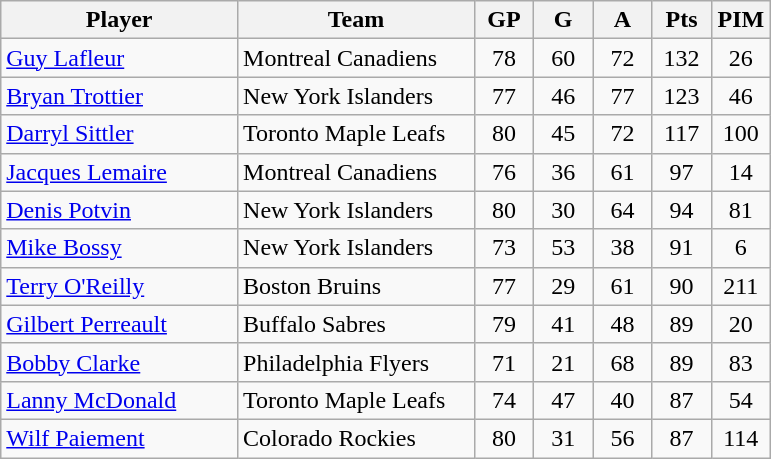<table class="wikitable">
<tr>
<th width="30%">Player</th>
<th width="30%">Team</th>
<th width="7.5%">GP</th>
<th width="7.5%">G</th>
<th width="7.5%">A</th>
<th width="7.5%">Pts</th>
<th width="7.5%">PIM</th>
</tr>
<tr align=center>
<td align=left><a href='#'>Guy Lafleur</a></td>
<td align=left>Montreal Canadiens</td>
<td>78</td>
<td>60</td>
<td>72</td>
<td>132</td>
<td>26</td>
</tr>
<tr align=center>
<td align=left><a href='#'>Bryan Trottier</a></td>
<td align=left>New York Islanders</td>
<td>77</td>
<td>46</td>
<td>77</td>
<td>123</td>
<td>46</td>
</tr>
<tr align=center>
<td align=left><a href='#'>Darryl Sittler</a></td>
<td align=left>Toronto Maple Leafs</td>
<td>80</td>
<td>45</td>
<td>72</td>
<td>117</td>
<td>100</td>
</tr>
<tr align=center>
<td align=left><a href='#'>Jacques Lemaire</a></td>
<td align=left>Montreal Canadiens</td>
<td>76</td>
<td>36</td>
<td>61</td>
<td>97</td>
<td>14</td>
</tr>
<tr align=center>
<td align=left><a href='#'>Denis Potvin</a></td>
<td align=left>New York Islanders</td>
<td>80</td>
<td>30</td>
<td>64</td>
<td>94</td>
<td>81</td>
</tr>
<tr align=center>
<td align=left><a href='#'>Mike Bossy</a></td>
<td align=left>New York Islanders</td>
<td>73</td>
<td>53</td>
<td>38</td>
<td>91</td>
<td>6</td>
</tr>
<tr align=center>
<td align=left><a href='#'>Terry O'Reilly</a></td>
<td align=left>Boston Bruins</td>
<td>77</td>
<td>29</td>
<td>61</td>
<td>90</td>
<td>211</td>
</tr>
<tr align=center>
<td align=left><a href='#'>Gilbert Perreault</a></td>
<td align=left>Buffalo Sabres</td>
<td>79</td>
<td>41</td>
<td>48</td>
<td>89</td>
<td>20</td>
</tr>
<tr align=center>
<td align=left><a href='#'>Bobby Clarke</a></td>
<td align=left>Philadelphia Flyers</td>
<td>71</td>
<td>21</td>
<td>68</td>
<td>89</td>
<td>83</td>
</tr>
<tr align=center>
<td align=left><a href='#'>Lanny McDonald</a></td>
<td align=left>Toronto Maple Leafs</td>
<td>74</td>
<td>47</td>
<td>40</td>
<td>87</td>
<td>54</td>
</tr>
<tr align=center>
<td align=left><a href='#'>Wilf Paiement</a></td>
<td align=left>Colorado Rockies</td>
<td>80</td>
<td>31</td>
<td>56</td>
<td>87</td>
<td>114</td>
</tr>
</table>
